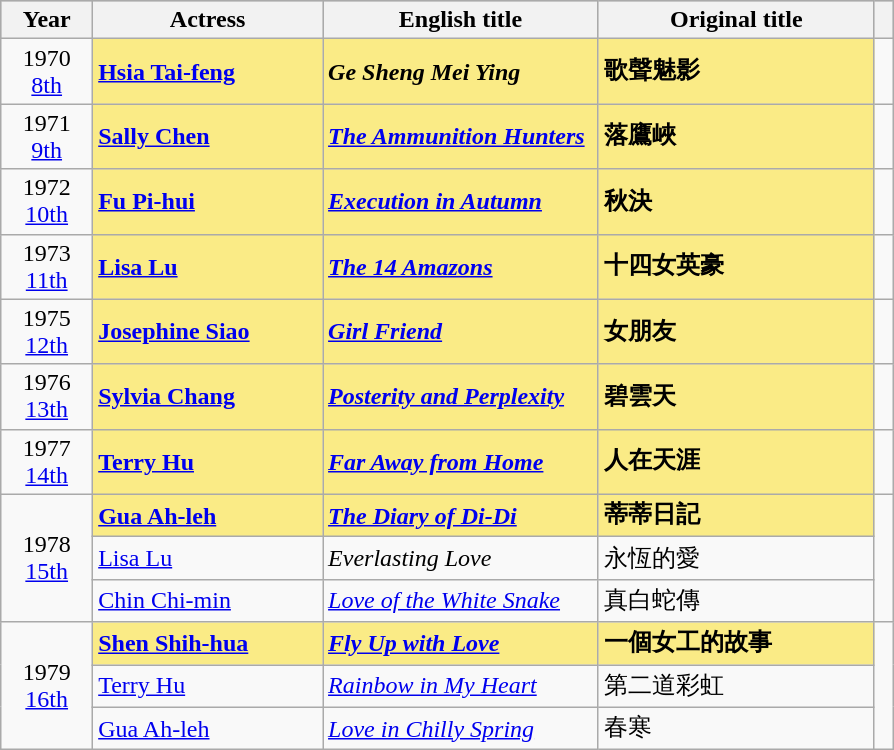<table class="wikitable">
<tr style="background:#bebebe;">
<th style="width:10%;">Year</th>
<th style="width:25%;">Actress</th>
<th style="width:30%;">English title</th>
<th style="width:30%;">Original title</th>
<th style="width:2%;"></th>
</tr>
<tr>
<td style="text-align:center">1970<br><a href='#'>8th</a></td>
<td style="background:#FAEB86"><strong><a href='#'>Hsia Tai-feng</a></strong></td>
<td style="background:#FAEB86"><strong><em>Ge Sheng Mei Ying</em></strong></td>
<td style="background:#FAEB86"><strong>歌聲魅影</strong></td>
<td></td>
</tr>
<tr>
<td style="text-align:center">1971<br><a href='#'>9th</a></td>
<td style="background:#FAEB86"><strong><a href='#'>Sally Chen</a></strong></td>
<td style="background:#FAEB86"><strong><em><a href='#'>The Ammunition Hunters</a></em></strong></td>
<td style="background:#FAEB86"><strong>落鷹峽</strong></td>
<td></td>
</tr>
<tr>
<td style="text-align:center">1972<br><a href='#'>10th</a></td>
<td style="background:#FAEB86"><strong><a href='#'>Fu Pi-hui</a></strong></td>
<td style="background:#FAEB86"><strong><em><a href='#'>Execution in Autumn</a></em></strong></td>
<td style="background:#FAEB86"><strong>秋決</strong></td>
<td></td>
</tr>
<tr>
<td style="text-align:center">1973<br><a href='#'>11th</a></td>
<td style="background:#FAEB86"><strong><a href='#'>Lisa Lu</a></strong></td>
<td style="background:#FAEB86"><strong><em><a href='#'>The 14 Amazons</a></em></strong></td>
<td style="background:#FAEB86"><strong>十四女英豪</strong></td>
<td></td>
</tr>
<tr>
<td style="text-align:center">1975<br><a href='#'>12th</a></td>
<td style="background:#FAEB86"><strong><a href='#'>Josephine Siao</a></strong></td>
<td style="background:#FAEB86"><strong><em><a href='#'>Girl Friend</a></em></strong></td>
<td style="background:#FAEB86"><strong>女朋友</strong></td>
<td></td>
</tr>
<tr>
<td style="text-align:center">1976<br><a href='#'>13th</a></td>
<td style="background:#FAEB86"><strong><a href='#'>Sylvia Chang</a></strong></td>
<td style="background:#FAEB86"><strong><em><a href='#'>Posterity and Perplexity</a></em></strong></td>
<td style="background:#FAEB86"><strong>碧雲天</strong></td>
<td></td>
</tr>
<tr>
<td style="text-align:center">1977<br><a href='#'>14th</a></td>
<td style="background:#FAEB86"><strong><a href='#'>Terry Hu</a></strong></td>
<td style="background:#FAEB86"><strong><em><a href='#'>Far Away from Home</a></em></strong></td>
<td style="background:#FAEB86"><strong>人在天涯</strong></td>
<td></td>
</tr>
<tr>
<td rowspan="3" style="text-align:center">1978<br><a href='#'>15th</a></td>
<td style="background:#FAEB86"><strong><a href='#'>Gua Ah-leh</a></strong></td>
<td style="background:#FAEB86"><strong><em><a href='#'>The Diary of Di-Di</a></em></strong></td>
<td style="background:#FAEB86"><strong>蒂蒂日記</strong></td>
<td rowspan=3></td>
</tr>
<tr>
<td><a href='#'>Lisa Lu</a></td>
<td><em>Everlasting Love</em></td>
<td>永恆的愛</td>
</tr>
<tr>
<td><a href='#'>Chin Chi-min</a></td>
<td><em><a href='#'>Love of the White Snake</a></em></td>
<td>真白蛇傳</td>
</tr>
<tr>
<td rowspan="3" style="text-align:center">1979<br><a href='#'>16th</a></td>
<td style="background:#FAEB86"><strong><a href='#'>Shen Shih-hua</a></strong></td>
<td style="background:#FAEB86"><strong><em><a href='#'>Fly Up with Love</a></em></strong></td>
<td style="background:#FAEB86"><strong>一個女工的故事</strong></td>
<td rowspan=3></td>
</tr>
<tr>
<td><a href='#'>Terry Hu</a></td>
<td><em><a href='#'>Rainbow in My Heart</a></em></td>
<td>第二道彩虹</td>
</tr>
<tr>
<td><a href='#'>Gua Ah-leh</a></td>
<td><em><a href='#'>Love in Chilly Spring</a></em></td>
<td>春寒</td>
</tr>
</table>
